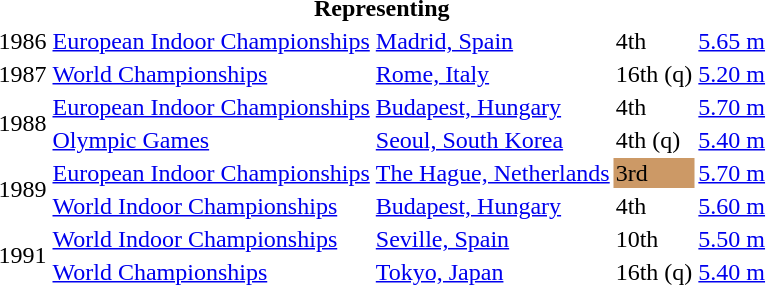<table>
<tr>
<th colspan="5">Representing </th>
</tr>
<tr>
<td>1986</td>
<td><a href='#'>European Indoor Championships</a></td>
<td><a href='#'>Madrid, Spain</a></td>
<td>4th</td>
<td><a href='#'>5.65 m</a></td>
</tr>
<tr>
<td>1987</td>
<td><a href='#'>World Championships</a></td>
<td><a href='#'>Rome, Italy</a></td>
<td>16th (q)</td>
<td><a href='#'>5.20 m</a></td>
</tr>
<tr>
<td rowspan=2>1988</td>
<td><a href='#'>European Indoor Championships</a></td>
<td><a href='#'>Budapest, Hungary</a></td>
<td>4th</td>
<td><a href='#'>5.70 m</a></td>
</tr>
<tr>
<td><a href='#'>Olympic Games</a></td>
<td><a href='#'>Seoul, South Korea</a></td>
<td>4th (q)</td>
<td><a href='#'>5.40 m</a></td>
</tr>
<tr>
<td rowspan=2>1989</td>
<td><a href='#'>European Indoor Championships</a></td>
<td><a href='#'>The Hague, Netherlands</a></td>
<td bgcolor="cc9966">3rd</td>
<td><a href='#'>5.70 m</a></td>
</tr>
<tr>
<td><a href='#'>World Indoor Championships</a></td>
<td><a href='#'>Budapest, Hungary</a></td>
<td>4th</td>
<td><a href='#'>5.60 m</a></td>
</tr>
<tr>
<td rowspan=2>1991</td>
<td><a href='#'>World Indoor Championships</a></td>
<td><a href='#'>Seville, Spain</a></td>
<td>10th</td>
<td><a href='#'>5.50 m</a></td>
</tr>
<tr>
<td><a href='#'>World Championships</a></td>
<td><a href='#'>Tokyo, Japan</a></td>
<td>16th (q)</td>
<td><a href='#'>5.40 m</a></td>
</tr>
</table>
